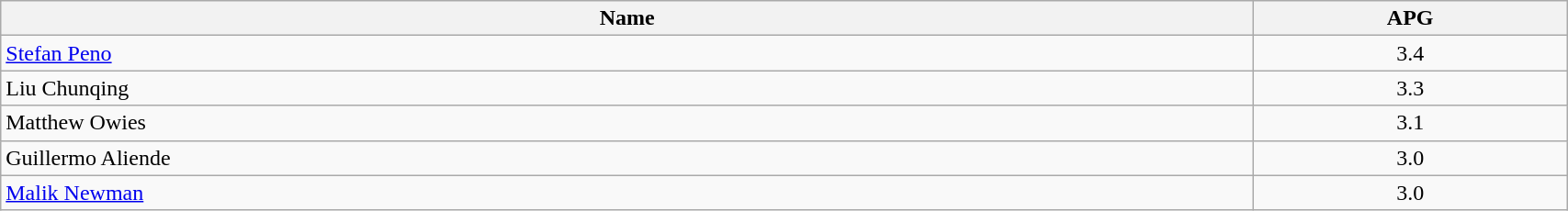<table class=wikitable width="90%">
<tr>
<th width="80%">Name</th>
<th width="20%">APG</th>
</tr>
<tr>
<td> <a href='#'>Stefan Peno</a></td>
<td align=center>3.4</td>
</tr>
<tr>
<td> Liu Chunqing</td>
<td align=center>3.3</td>
</tr>
<tr>
<td> Matthew Owies</td>
<td align=center>3.1</td>
</tr>
<tr>
<td> Guillermo Aliende</td>
<td align=center>3.0</td>
</tr>
<tr>
<td> <a href='#'>Malik Newman</a></td>
<td align=center>3.0</td>
</tr>
</table>
